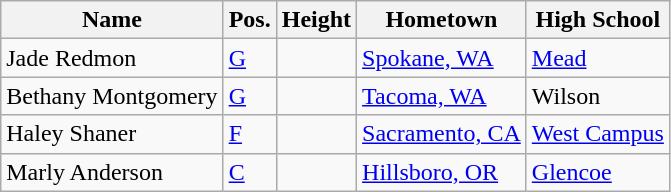<table class="wikitable sortable" border="1">
<tr>
<th>Name</th>
<th>Pos.</th>
<th>Height</th>
<th>Hometown</th>
<th>High School</th>
</tr>
<tr>
<td>Jade Redmon</td>
<td><a href='#'>G</a></td>
<td></td>
<td><a href='#'>Spokane, WA</a></td>
<td><a href='#'>Mead</a></td>
</tr>
<tr>
<td>Bethany Montgomery</td>
<td><a href='#'>G</a></td>
<td></td>
<td><a href='#'>Tacoma, WA</a></td>
<td>Wilson</td>
</tr>
<tr>
<td>Haley Shaner</td>
<td><a href='#'>F</a></td>
<td></td>
<td><a href='#'>Sacramento, CA</a></td>
<td><a href='#'>West Campus</a></td>
</tr>
<tr>
<td>Marly Anderson</td>
<td><a href='#'>C</a></td>
<td></td>
<td><a href='#'>Hillsboro, OR</a></td>
<td><a href='#'>Glencoe</a></td>
</tr>
</table>
